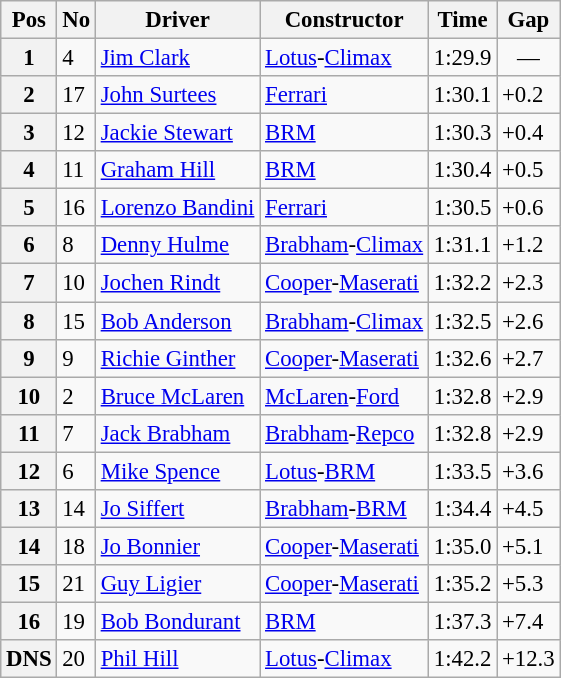<table class="wikitable sortable" style="font-size: 95%">
<tr>
<th>Pos</th>
<th>No</th>
<th>Driver</th>
<th>Constructor</th>
<th>Time</th>
<th>Gap</th>
</tr>
<tr>
<th>1</th>
<td>4</td>
<td> <a href='#'>Jim Clark</a></td>
<td><a href='#'>Lotus</a>-<a href='#'>Climax</a></td>
<td>1:29.9</td>
<td align="center">—</td>
</tr>
<tr>
<th>2</th>
<td>17</td>
<td> <a href='#'>John Surtees</a></td>
<td><a href='#'>Ferrari</a></td>
<td>1:30.1</td>
<td>+0.2</td>
</tr>
<tr>
<th>3</th>
<td>12</td>
<td> <a href='#'>Jackie Stewart</a></td>
<td><a href='#'>BRM</a></td>
<td>1:30.3</td>
<td>+0.4</td>
</tr>
<tr>
<th>4</th>
<td>11</td>
<td> <a href='#'>Graham Hill</a></td>
<td><a href='#'>BRM</a></td>
<td>1:30.4</td>
<td>+0.5</td>
</tr>
<tr>
<th>5</th>
<td>16</td>
<td> <a href='#'>Lorenzo Bandini</a></td>
<td><a href='#'>Ferrari</a></td>
<td>1:30.5</td>
<td>+0.6</td>
</tr>
<tr>
<th>6</th>
<td>8</td>
<td> <a href='#'>Denny Hulme</a></td>
<td><a href='#'>Brabham</a>-<a href='#'>Climax</a></td>
<td>1:31.1</td>
<td>+1.2</td>
</tr>
<tr>
<th>7</th>
<td>10</td>
<td> <a href='#'>Jochen Rindt</a></td>
<td><a href='#'>Cooper</a>-<a href='#'>Maserati</a></td>
<td>1:32.2</td>
<td>+2.3</td>
</tr>
<tr>
<th>8</th>
<td>15</td>
<td> <a href='#'>Bob Anderson</a></td>
<td><a href='#'>Brabham</a>-<a href='#'>Climax</a></td>
<td>1:32.5</td>
<td>+2.6</td>
</tr>
<tr>
<th>9</th>
<td>9</td>
<td> <a href='#'>Richie Ginther</a></td>
<td><a href='#'>Cooper</a>-<a href='#'>Maserati</a></td>
<td>1:32.6</td>
<td>+2.7</td>
</tr>
<tr>
<th>10</th>
<td>2</td>
<td> <a href='#'>Bruce McLaren</a></td>
<td><a href='#'>McLaren</a>-<a href='#'>Ford</a></td>
<td>1:32.8</td>
<td>+2.9</td>
</tr>
<tr>
<th>11</th>
<td>7</td>
<td> <a href='#'>Jack Brabham</a></td>
<td><a href='#'>Brabham</a>-<a href='#'>Repco</a></td>
<td>1:32.8</td>
<td>+2.9</td>
</tr>
<tr>
<th>12</th>
<td>6</td>
<td> <a href='#'>Mike Spence</a></td>
<td><a href='#'>Lotus</a>-<a href='#'>BRM</a></td>
<td>1:33.5</td>
<td>+3.6</td>
</tr>
<tr>
<th>13</th>
<td>14</td>
<td> <a href='#'>Jo Siffert</a></td>
<td><a href='#'>Brabham</a>-<a href='#'>BRM</a></td>
<td>1:34.4</td>
<td>+4.5</td>
</tr>
<tr>
<th>14</th>
<td>18</td>
<td> <a href='#'>Jo Bonnier</a></td>
<td><a href='#'>Cooper</a>-<a href='#'>Maserati</a></td>
<td>1:35.0</td>
<td>+5.1</td>
</tr>
<tr>
<th>15</th>
<td>21</td>
<td> <a href='#'>Guy Ligier</a></td>
<td><a href='#'>Cooper</a>-<a href='#'>Maserati</a></td>
<td>1:35.2</td>
<td>+5.3</td>
</tr>
<tr>
<th>16</th>
<td>19</td>
<td> <a href='#'>Bob Bondurant</a></td>
<td><a href='#'>BRM</a></td>
<td>1:37.3</td>
<td>+7.4</td>
</tr>
<tr>
<th>DNS</th>
<td>20</td>
<td> <a href='#'>Phil Hill</a></td>
<td><a href='#'>Lotus</a>-<a href='#'>Climax</a></td>
<td>1:42.2</td>
<td>+12.3</td>
</tr>
</table>
